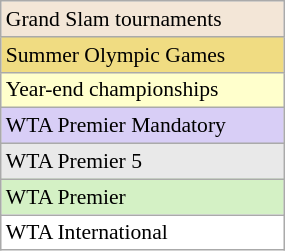<table class=wikitable style=font-size:90%;width:15%>
<tr style="background:#F3E6D7;">
<td>Grand Slam tournaments</td>
</tr>
<tr style="background:#f0dc82;">
<td>Summer Olympic Games</td>
</tr>
<tr style="background:#ffc;">
<td>Year-end championships</td>
</tr>
<tr style="background:#d8cef6;">
<td>WTA Premier Mandatory</td>
</tr>
<tr style="background:#E9E9E9;">
<td>WTA Premier 5</td>
</tr>
<tr style="background:#D4F1C5;">
<td>WTA Premier</td>
</tr>
<tr style="background:#fff;">
<td>WTA International</td>
</tr>
</table>
